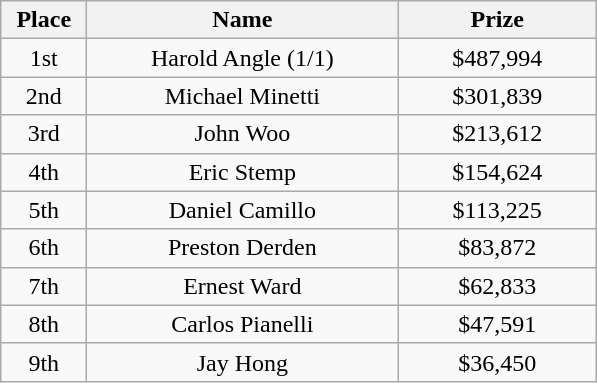<table class="wikitable">
<tr>
<th width="50">Place</th>
<th width="200">Name</th>
<th width="125">Prize</th>
</tr>
<tr>
<td align = "center">1st</td>
<td align = "center">Harold Angle (1/1)</td>
<td align = "center">$487,994</td>
</tr>
<tr>
<td align = "center">2nd</td>
<td align = "center">Michael Minetti</td>
<td align = "center">$301,839</td>
</tr>
<tr>
<td align = "center">3rd</td>
<td align = "center">John Woo</td>
<td align = "center">$213,612</td>
</tr>
<tr>
<td align = "center">4th</td>
<td align = "center">Eric Stemp</td>
<td align = "center">$154,624</td>
</tr>
<tr>
<td align = "center">5th</td>
<td align = "center">Daniel Camillo</td>
<td align = "center">$113,225</td>
</tr>
<tr>
<td align = "center">6th</td>
<td align = "center">Preston Derden</td>
<td align = "center">$83,872</td>
</tr>
<tr>
<td align = "center">7th</td>
<td align = "center">Ernest Ward</td>
<td align = "center">$62,833</td>
</tr>
<tr>
<td align = "center">8th</td>
<td align = "center">Carlos Pianelli</td>
<td align = "center">$47,591</td>
</tr>
<tr>
<td align = "center">9th</td>
<td align = "center">Jay Hong</td>
<td align = "center">$36,450</td>
</tr>
</table>
